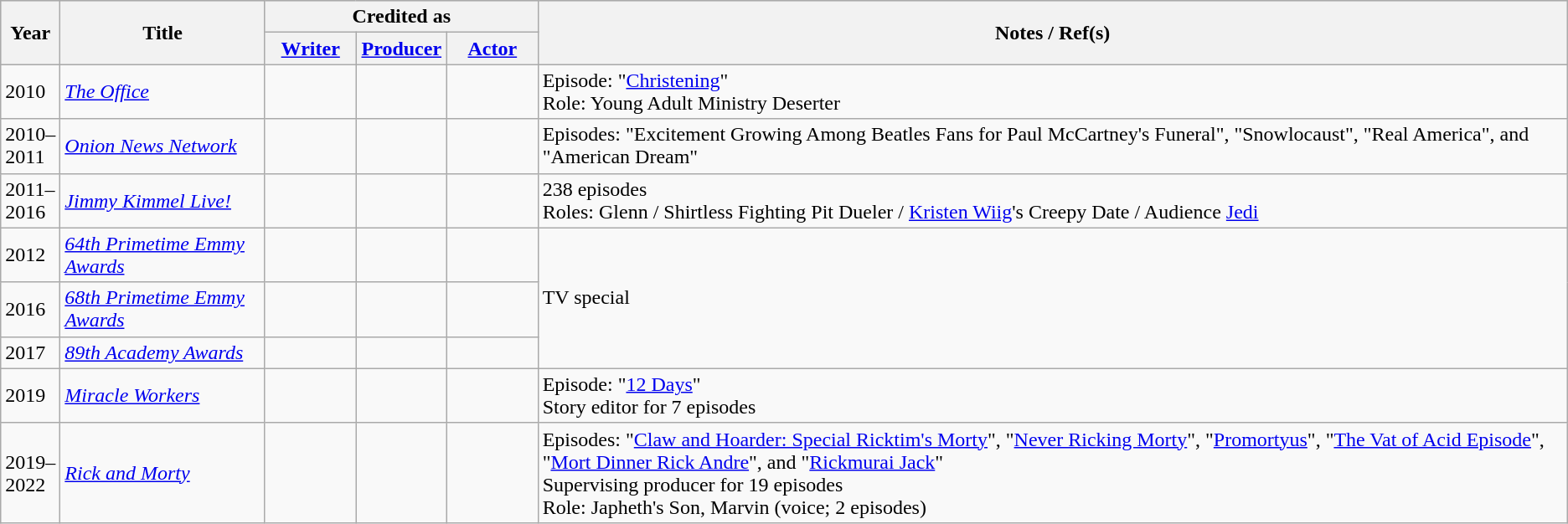<table class="wikitable">
<tr style="background:#ccc; text-align:center;">
<th rowspan="2" style="width:33px;">Year</th>
<th rowspan="2">Title</th>
<th colspan="3">Credited as</th>
<th rowspan="2">Notes / Ref(s)</th>
</tr>
<tr>
<th width="65"><a href='#'>Writer</a></th>
<th width="65"><a href='#'>Producer</a></th>
<th width="65"><a href='#'>Actor</a></th>
</tr>
<tr>
<td>2010</td>
<td><em><a href='#'>The Office</a></em></td>
<td></td>
<td></td>
<td></td>
<td>Episode: "<a href='#'>Christening</a>"<br>Role: Young Adult Ministry Deserter</td>
</tr>
<tr>
<td>2010–2011</td>
<td><em><a href='#'>Onion News Network</a></em></td>
<td></td>
<td></td>
<td></td>
<td>Episodes: "Excitement Growing Among Beatles Fans for Paul McCartney's Funeral", "Snowlocaust", "Real America", and "American Dream"</td>
</tr>
<tr>
<td>2011–2016</td>
<td><em><a href='#'>Jimmy Kimmel Live!</a></em></td>
<td></td>
<td></td>
<td></td>
<td>238 episodes<br>Roles: Glenn / Shirtless Fighting Pit Dueler / <a href='#'>Kristen Wiig</a>'s Creepy Date / Audience <a href='#'>Jedi</a></td>
</tr>
<tr>
<td>2012</td>
<td><em><a href='#'>64th Primetime Emmy Awards</a></em></td>
<td></td>
<td></td>
<td></td>
<td rowspan="3">TV special</td>
</tr>
<tr>
<td>2016</td>
<td><em><a href='#'>68th Primetime Emmy Awards</a></em></td>
<td></td>
<td></td>
<td></td>
</tr>
<tr>
<td>2017</td>
<td><em><a href='#'>89th Academy Awards</a></em></td>
<td></td>
<td></td>
<td></td>
</tr>
<tr>
<td>2019</td>
<td><em><a href='#'>Miracle Workers</a></em></td>
<td></td>
<td></td>
<td></td>
<td>Episode: "<a href='#'>12 Days</a>"<br>Story editor for 7 episodes</td>
</tr>
<tr>
<td>2019–2022</td>
<td><em><a href='#'>Rick and Morty</a></em></td>
<td></td>
<td></td>
<td></td>
<td>Episodes: "<a href='#'>Claw and Hoarder: Special Ricktim's Morty</a>", "<a href='#'>Never Ricking Morty</a>", "<a href='#'>Promortyus</a>", "<a href='#'>The Vat of Acid Episode</a>", "<a href='#'>Mort Dinner Rick Andre</a>", and "<a href='#'>Rickmurai Jack</a>"<br>Supervising producer for 19 episodes<br>Role: Japheth's Son, Marvin (voice; 2 episodes)</td>
</tr>
</table>
